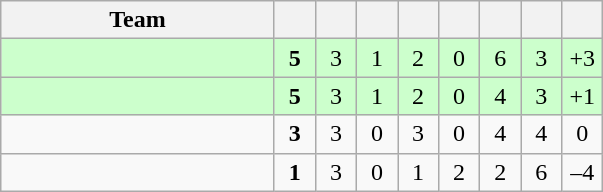<table class="wikitable" style="text-align:center">
<tr>
<th width="175">Team</th>
<th width="20"></th>
<th width="20"></th>
<th width="20"></th>
<th width="20"></th>
<th width="20"></th>
<th width="20"></th>
<th width="20"></th>
<th width="20"></th>
</tr>
<tr bgcolor=#CCFFCC>
<td align=left></td>
<td><strong>5</strong></td>
<td>3</td>
<td>1</td>
<td>2</td>
<td>0</td>
<td>6</td>
<td>3</td>
<td>+3</td>
</tr>
<tr bgcolor=#CCFFCC>
<td align=left></td>
<td><strong>5</strong></td>
<td>3</td>
<td>1</td>
<td>2</td>
<td>0</td>
<td>4</td>
<td>3</td>
<td>+1</td>
</tr>
<tr>
<td align=left></td>
<td><strong>3</strong></td>
<td>3</td>
<td>0</td>
<td>3</td>
<td>0</td>
<td>4</td>
<td>4</td>
<td>0</td>
</tr>
<tr>
<td align=left></td>
<td><strong>1</strong></td>
<td>3</td>
<td>0</td>
<td>1</td>
<td>2</td>
<td>2</td>
<td>6</td>
<td>–4</td>
</tr>
</table>
